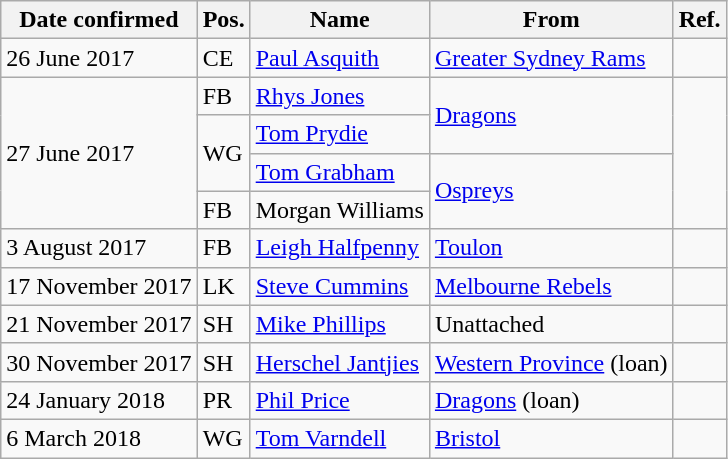<table class="wikitable">
<tr>
<th>Date confirmed</th>
<th>Pos.</th>
<th>Name</th>
<th>From</th>
<th>Ref.</th>
</tr>
<tr>
<td>26 June 2017</td>
<td>CE</td>
<td> <a href='#'>Paul Asquith</a></td>
<td> <a href='#'>Greater Sydney Rams</a></td>
<td></td>
</tr>
<tr>
<td rowspan="4">27 June 2017</td>
<td>FB</td>
<td> <a href='#'>Rhys Jones</a></td>
<td rowspan="2"> <a href='#'>Dragons</a></td>
<td rowspan="4"></td>
</tr>
<tr>
<td rowspan="2">WG</td>
<td> <a href='#'>Tom Prydie</a></td>
</tr>
<tr>
<td> <a href='#'>Tom Grabham</a></td>
<td rowspan="2"> <a href='#'>Ospreys</a></td>
</tr>
<tr>
<td>FB</td>
<td> Morgan Williams</td>
</tr>
<tr>
<td>3 August 2017</td>
<td>FB</td>
<td> <a href='#'>Leigh Halfpenny</a></td>
<td> <a href='#'>Toulon</a></td>
<td></td>
</tr>
<tr>
<td>17 November 2017</td>
<td>LK</td>
<td> <a href='#'>Steve Cummins</a></td>
<td> <a href='#'>Melbourne Rebels</a></td>
<td></td>
</tr>
<tr>
<td>21 November 2017</td>
<td>SH</td>
<td> <a href='#'>Mike Phillips</a></td>
<td>Unattached</td>
<td></td>
</tr>
<tr>
<td>30 November 2017</td>
<td>SH</td>
<td> <a href='#'>Herschel Jantjies</a></td>
<td> <a href='#'>Western Province</a> (loan)</td>
<td></td>
</tr>
<tr>
<td>24 January 2018</td>
<td>PR</td>
<td> <a href='#'>Phil Price</a></td>
<td> <a href='#'>Dragons</a> (loan)</td>
<td></td>
</tr>
<tr>
<td>6 March 2018</td>
<td>WG</td>
<td> <a href='#'>Tom Varndell</a></td>
<td> <a href='#'>Bristol</a></td>
<td></td>
</tr>
</table>
